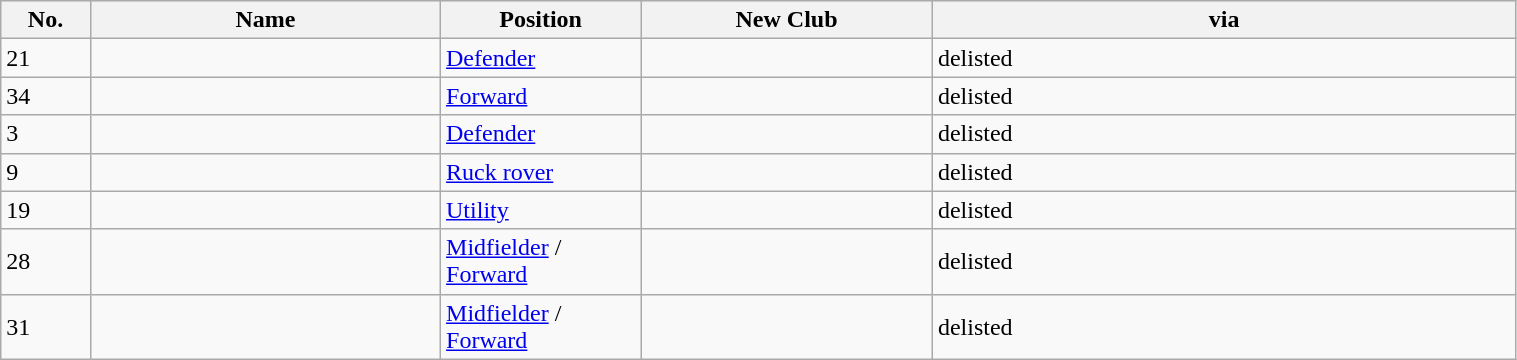<table class="wikitable sortable" style="width:80%;">
<tr style="background:#efefef;">
<th width=1%>No.</th>
<th width=6%>Name</th>
<th width=2%>Position</th>
<th width=5%>New Club</th>
<th width=10%>via</th>
</tr>
<tr>
<td align=left>21</td>
<td></td>
<td><a href='#'>Defender</a></td>
<td></td>
<td>delisted</td>
</tr>
<tr>
<td align=left>34</td>
<td></td>
<td><a href='#'>Forward</a></td>
<td></td>
<td>delisted</td>
</tr>
<tr>
<td align=left>3</td>
<td></td>
<td><a href='#'>Defender</a></td>
<td></td>
<td>delisted</td>
</tr>
<tr>
<td align=left>9</td>
<td></td>
<td><a href='#'>Ruck rover</a></td>
<td></td>
<td>delisted</td>
</tr>
<tr>
<td align=left>19</td>
<td></td>
<td><a href='#'>Utility</a></td>
<td></td>
<td>delisted</td>
</tr>
<tr>
<td align=left>28</td>
<td></td>
<td><a href='#'>Midfielder</a> / <a href='#'>Forward</a></td>
<td></td>
<td>delisted</td>
</tr>
<tr>
<td align=left>31</td>
<td></td>
<td><a href='#'>Midfielder</a> / <a href='#'>Forward</a></td>
<td></td>
<td>delisted</td>
</tr>
</table>
